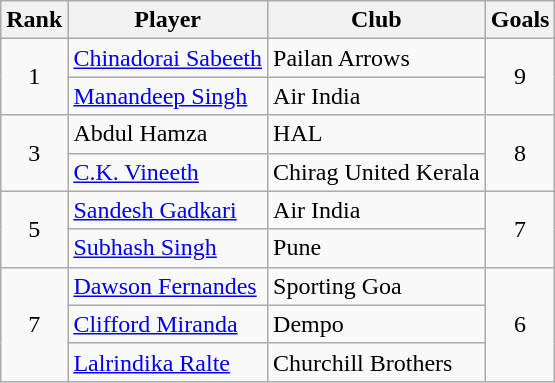<table class="wikitable" style="text-align:center">
<tr>
<th>Rank</th>
<th>Player</th>
<th>Club</th>
<th>Goals</th>
</tr>
<tr>
<td rowspan="2">1</td>
<td align="left"> <a href='#'>Chinadorai Sabeeth</a></td>
<td align="left">Pailan Arrows</td>
<td rowspan="2">9</td>
</tr>
<tr>
<td align="left"> <a href='#'>Manandeep Singh</a></td>
<td align="left">Air India</td>
</tr>
<tr>
<td rowspan="2">3</td>
<td align="left"> Abdul Hamza</td>
<td align="left">HAL</td>
<td rowspan="2">8</td>
</tr>
<tr>
<td align="left"> <a href='#'>C.K. Vineeth</a></td>
<td align="left">Chirag United Kerala</td>
</tr>
<tr>
<td rowspan="2">5</td>
<td align="left"> <a href='#'>Sandesh Gadkari</a></td>
<td align="left">Air India</td>
<td rowspan="2">7</td>
</tr>
<tr>
<td align="left"> <a href='#'>Subhash Singh</a></td>
<td align="left">Pune</td>
</tr>
<tr>
<td rowspan="3">7</td>
<td align="left"> <a href='#'>Dawson Fernandes</a></td>
<td align="left">Sporting Goa</td>
<td rowspan="3">6</td>
</tr>
<tr>
<td align="left"> <a href='#'>Clifford Miranda</a></td>
<td align="left">Dempo</td>
</tr>
<tr>
<td align="left"> <a href='#'>Lalrindika Ralte</a></td>
<td align="left">Churchill Brothers</td>
</tr>
</table>
